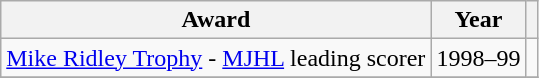<table class="wikitable">
<tr>
<th>Award</th>
<th>Year</th>
<th></th>
</tr>
<tr>
<td><a href='#'>Mike Ridley Trophy</a> - <a href='#'>MJHL</a> leading scorer</td>
<td>1998–99</td>
<td></td>
</tr>
<tr>
</tr>
</table>
